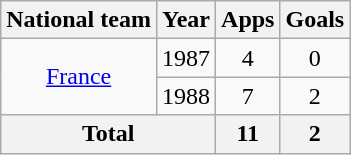<table class="wikitable" style="text-align:center">
<tr>
<th>National team</th>
<th>Year</th>
<th>Apps</th>
<th>Goals</th>
</tr>
<tr>
<td rowspan="2"><a href='#'>France</a></td>
<td>1987</td>
<td>4</td>
<td>0</td>
</tr>
<tr>
<td>1988</td>
<td>7</td>
<td>2</td>
</tr>
<tr>
<th colspan="2">Total</th>
<th>11</th>
<th>2</th>
</tr>
</table>
